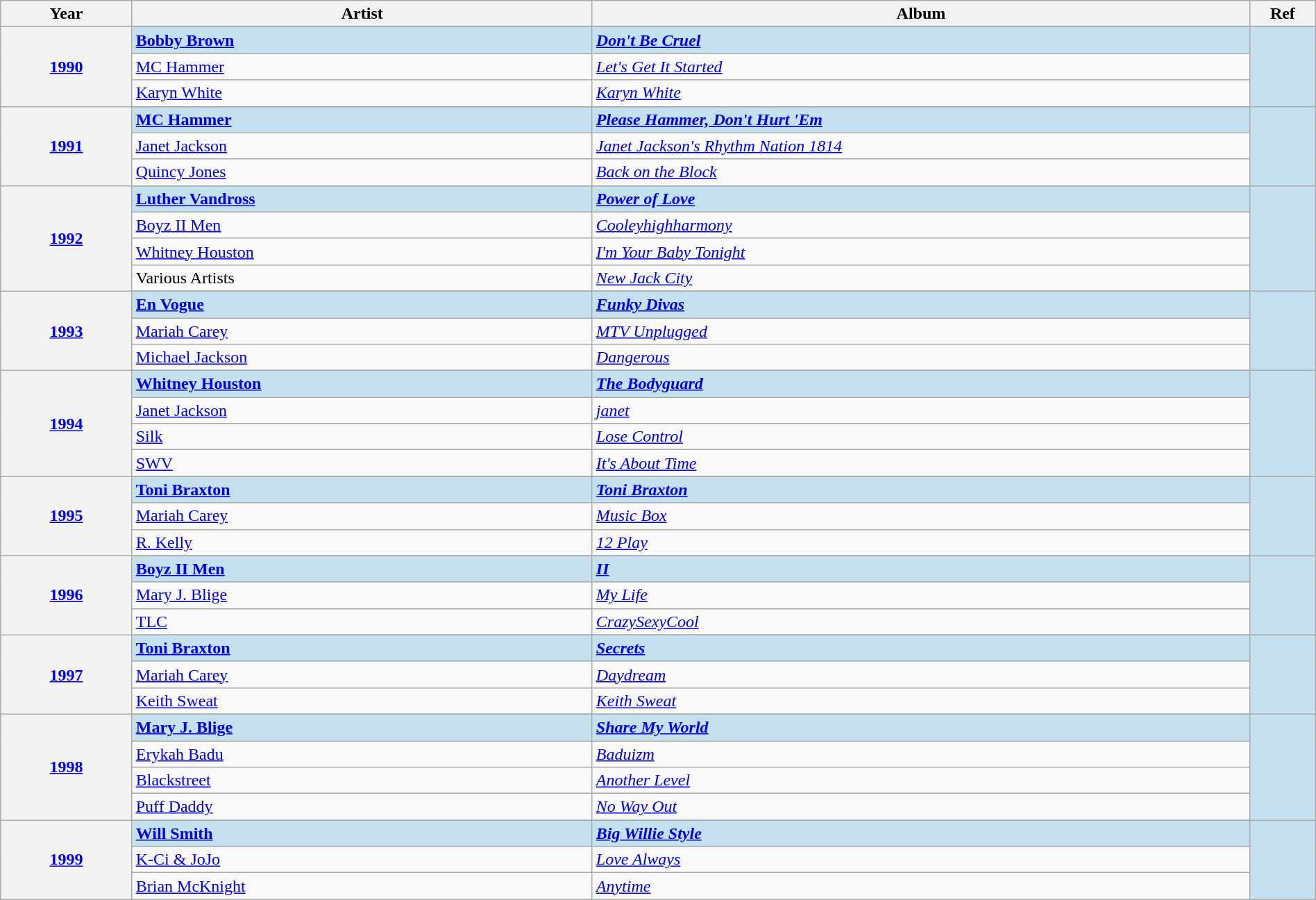<table class="wikitable" width="100%">
<tr>
<th width="10%">Year</th>
<th width="35%">Artist</th>
<th width="50%">Album</th>
<th width="5%">Ref</th>
</tr>
<tr>
<th rowspan="4" align="center"><a href='#'>1990<br></a></th>
</tr>
<tr style="background:#c5e1f0">
<td><strong><a href='#'>Bobby Brown</a></strong></td>
<td><strong><em><a href='#'>Don't Be Cruel</a></em></strong></td>
<td rowspan="4" align="center"></td>
</tr>
<tr>
<td><a href='#'>MC Hammer</a></td>
<td><em><a href='#'>Let's Get It Started</a></em></td>
</tr>
<tr>
<td><a href='#'>Karyn White</a></td>
<td><em><a href='#'>Karyn White</a></em></td>
</tr>
<tr>
<th rowspan="4" align="center"><a href='#'>1991<br></a></th>
</tr>
<tr style="background:#c5e1f0">
<td><strong><a href='#'>MC Hammer</a></strong></td>
<td><strong><em><a href='#'>Please Hammer, Don't Hurt 'Em</a></em></strong></td>
<td rowspan="4" align="center"></td>
</tr>
<tr>
<td><a href='#'>Janet Jackson</a></td>
<td><em><a href='#'>Janet Jackson's Rhythm Nation 1814</a></em></td>
</tr>
<tr>
<td><a href='#'>Quincy Jones</a></td>
<td><em><a href='#'>Back on the Block</a></em></td>
</tr>
<tr>
<th rowspan="5" align="center"><a href='#'>1992<br></a></th>
</tr>
<tr style="background:#c5e1f0">
<td><strong><a href='#'>Luther Vandross</a></strong></td>
<td><strong><em><a href='#'>Power of Love</a></em></strong></td>
<td rowspan="5" align="center"></td>
</tr>
<tr>
<td><a href='#'>Boyz II Men</a></td>
<td><em><a href='#'>Cooleyhighharmony</a></em></td>
</tr>
<tr>
<td><a href='#'>Whitney Houston</a></td>
<td><em><a href='#'>I'm Your Baby Tonight</a></em></td>
</tr>
<tr>
<td>Various Artists</td>
<td><em><a href='#'>New Jack City</a></em></td>
</tr>
<tr>
<th rowspan="4" align="center"><a href='#'>1993<br></a></th>
</tr>
<tr style="background:#c5e1f0">
<td><strong><a href='#'>En Vogue</a></strong></td>
<td><strong><em><a href='#'>Funky Divas</a></em></strong></td>
<td rowspan="4" align="center"></td>
</tr>
<tr>
<td><a href='#'>Mariah Carey</a></td>
<td><em><a href='#'>MTV Unplugged</a></em></td>
</tr>
<tr>
<td><a href='#'>Michael Jackson</a></td>
<td><em><a href='#'>Dangerous</a></em></td>
</tr>
<tr>
<th rowspan="5" align="center"><a href='#'>1994<br></a></th>
</tr>
<tr style="background:#c5e1f0">
<td><strong><a href='#'>Whitney Houston</a></strong></td>
<td><strong><em><a href='#'>The Bodyguard</a></em></strong></td>
<td rowspan="5" align="center"></td>
</tr>
<tr>
<td><a href='#'>Janet Jackson</a></td>
<td><em><a href='#'>janet</a></em></td>
</tr>
<tr>
<td><a href='#'>Silk</a></td>
<td><em><a href='#'>Lose Control</a></em></td>
</tr>
<tr>
<td><a href='#'>SWV</a></td>
<td><em><a href='#'>It's About Time</a></em></td>
</tr>
<tr>
<th rowspan="4" align="center"><a href='#'>1995<br></a></th>
</tr>
<tr style="background:#c5e1f0">
<td><strong><a href='#'>Toni Braxton</a></strong></td>
<td><strong><em><a href='#'>Toni Braxton</a></em></strong></td>
<td rowspan="4" align="center"></td>
</tr>
<tr>
<td><a href='#'>Mariah Carey</a></td>
<td><em><a href='#'>Music Box</a></em></td>
</tr>
<tr>
<td><a href='#'>R. Kelly</a></td>
<td><em><a href='#'>12 Play</a></em></td>
</tr>
<tr>
<th rowspan="4" align="center"><a href='#'>1996<br></a></th>
</tr>
<tr style="background:#c5e1f0">
<td><strong><a href='#'>Boyz II Men</a></strong></td>
<td><strong><em><a href='#'>II</a></em></strong></td>
<td rowspan="4" align="center"></td>
</tr>
<tr>
<td><a href='#'>Mary J. Blige</a></td>
<td><em><a href='#'>My Life</a></em></td>
</tr>
<tr>
<td><a href='#'>TLC</a></td>
<td><em><a href='#'>CrazySexyCool</a></em></td>
</tr>
<tr>
<th rowspan="4" align="center"><a href='#'>1997<br></a></th>
</tr>
<tr style="background:#c5e1f0">
<td><strong><a href='#'>Toni Braxton</a></strong></td>
<td><strong><em><a href='#'>Secrets</a></em></strong></td>
<td rowspan="4" align="center"></td>
</tr>
<tr>
<td><a href='#'>Mariah Carey</a></td>
<td><em><a href='#'>Daydream</a></em></td>
</tr>
<tr>
<td><a href='#'>Keith Sweat</a></td>
<td><em><a href='#'>Keith Sweat</a></em></td>
</tr>
<tr>
<th rowspan="5" align="center"><a href='#'>1998<br></a></th>
</tr>
<tr style="background:#c5e1f0">
<td><strong><a href='#'>Mary J. Blige</a></strong></td>
<td><strong><em><a href='#'>Share My World</a></em></strong></td>
<td rowspan="5" align="center"></td>
</tr>
<tr>
<td><a href='#'>Erykah Badu</a></td>
<td><em><a href='#'>Baduizm</a></em></td>
</tr>
<tr>
<td><a href='#'>Blackstreet</a></td>
<td><em><a href='#'>Another Level</a></em></td>
</tr>
<tr>
<td><a href='#'>Puff Daddy</a></td>
<td><em><a href='#'>No Way Out</a></em></td>
</tr>
<tr>
<th rowspan="4" align="center"><a href='#'>1999<br></a></th>
</tr>
<tr style="background:#c5e1f0">
<td><strong><a href='#'>Will Smith</a></strong></td>
<td><strong><em><a href='#'>Big Willie Style</a></em></strong></td>
<td rowspan="4" align="center"></td>
</tr>
<tr>
<td><a href='#'>K-Ci & JoJo</a></td>
<td><em><a href='#'>Love Always</a></em></td>
</tr>
<tr>
<td><a href='#'>Brian McKnight</a></td>
<td><em><a href='#'>Anytime</a></em></td>
</tr>
</table>
